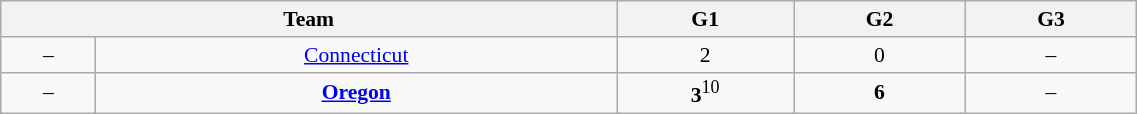<table class="wikitable" style="font-size:90%; width: 60%; text-align: center">
<tr>
<th colspan=2>Team</th>
<th>G1</th>
<th>G2</th>
<th>G3</th>
</tr>
<tr>
<td>–</td>
<td><a href='#'>Connecticut</a></td>
<td>2</td>
<td>0</td>
<td>–</td>
</tr>
<tr>
<td>–</td>
<td><strong><a href='#'>Oregon</a></strong></td>
<td><strong>3</strong><sup>10</sup></td>
<td><strong>6</strong></td>
<td>–</td>
</tr>
</table>
